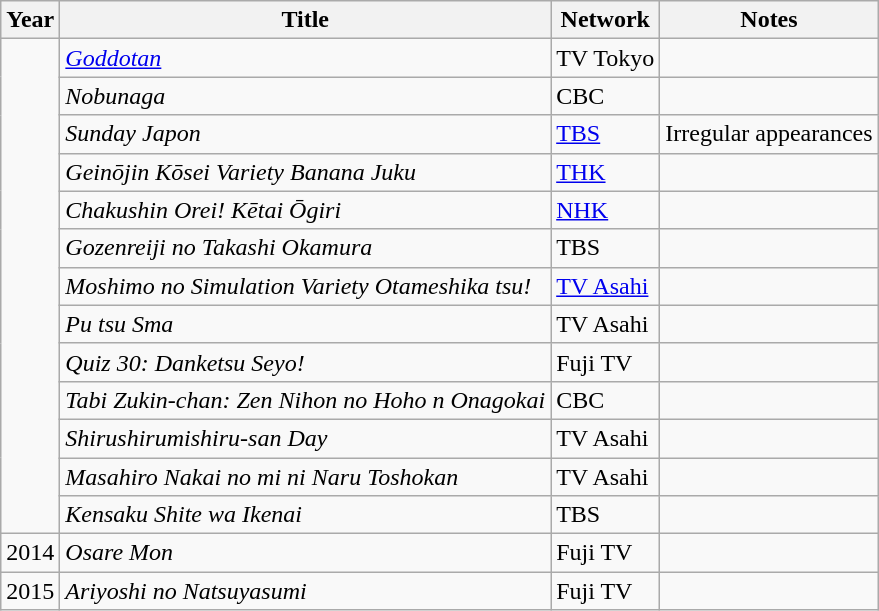<table class="wikitable">
<tr>
<th>Year</th>
<th>Title</th>
<th>Network</th>
<th>Notes</th>
</tr>
<tr>
<td rowspan="13"></td>
<td><em><a href='#'>Goddotan</a></em></td>
<td>TV Tokyo</td>
<td></td>
</tr>
<tr>
<td><em>Nobunaga</em></td>
<td>CBC</td>
<td></td>
</tr>
<tr>
<td><em>Sunday Japon</em></td>
<td><a href='#'>TBS</a></td>
<td>Irregular appearances</td>
</tr>
<tr>
<td><em>Geinōjin Kōsei Variety Banana Juku</em></td>
<td><a href='#'>THK</a></td>
<td></td>
</tr>
<tr>
<td><em>Chakushin Orei! Kētai Ōgiri</em></td>
<td><a href='#'>NHK</a></td>
<td></td>
</tr>
<tr>
<td><em>Gozenreiji no Takashi Okamura</em></td>
<td>TBS</td>
<td></td>
</tr>
<tr>
<td><em>Moshimo no Simulation Variety Otameshika tsu!</em></td>
<td><a href='#'>TV Asahi</a></td>
<td></td>
</tr>
<tr>
<td><em>Pu tsu Sma</em></td>
<td>TV Asahi</td>
<td></td>
</tr>
<tr>
<td><em>Quiz 30: Danketsu Seyo!</em></td>
<td>Fuji TV</td>
<td></td>
</tr>
<tr>
<td><em>Tabi Zukin-chan: Zen Nihon no Hoho n Onagokai</em></td>
<td>CBC</td>
<td></td>
</tr>
<tr>
<td><em>Shirushirumishiru-san Day</em></td>
<td>TV Asahi</td>
<td></td>
</tr>
<tr>
<td><em>Masahiro Nakai no mi ni Naru Toshokan</em></td>
<td>TV Asahi</td>
<td></td>
</tr>
<tr>
<td><em>Kensaku Shite wa Ikenai</em></td>
<td>TBS</td>
<td></td>
</tr>
<tr>
<td>2014</td>
<td><em>Osare Mon</em></td>
<td>Fuji TV</td>
<td></td>
</tr>
<tr>
<td>2015</td>
<td><em>Ariyoshi no Natsuyasumi</em></td>
<td>Fuji TV</td>
<td></td>
</tr>
</table>
